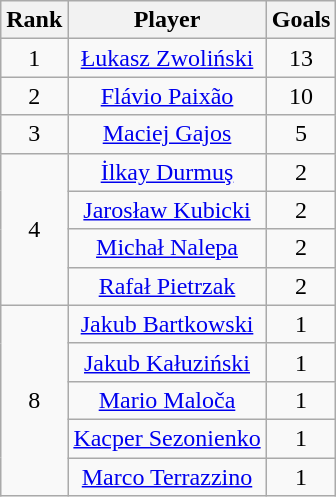<table class="wikitable" style="text-align: center">
<tr>
<th>Rank</th>
<th>Player</th>
<th>Goals</th>
</tr>
<tr>
<td>1</td>
<td><a href='#'>Łukasz Zwoliński</a></td>
<td>13</td>
</tr>
<tr>
<td>2</td>
<td><a href='#'>Flávio Paixão</a></td>
<td>10</td>
</tr>
<tr>
<td>3</td>
<td><a href='#'>Maciej Gajos</a></td>
<td>5</td>
</tr>
<tr>
<td rowspan=4>4</td>
<td><a href='#'>İlkay Durmuş</a></td>
<td>2</td>
</tr>
<tr>
<td><a href='#'>Jarosław Kubicki</a></td>
<td>2</td>
</tr>
<tr>
<td><a href='#'>Michał Nalepa</a></td>
<td>2</td>
</tr>
<tr>
<td><a href='#'>Rafał Pietrzak</a></td>
<td>2</td>
</tr>
<tr>
<td rowspan=5>8</td>
<td><a href='#'>Jakub Bartkowski</a></td>
<td>1</td>
</tr>
<tr>
<td><a href='#'>Jakub Kałuziński</a></td>
<td>1</td>
</tr>
<tr>
<td><a href='#'>Mario Maloča</a></td>
<td>1</td>
</tr>
<tr>
<td><a href='#'>Kacper Sezonienko</a></td>
<td>1</td>
</tr>
<tr>
<td><a href='#'>Marco Terrazzino</a></td>
<td>1</td>
</tr>
</table>
